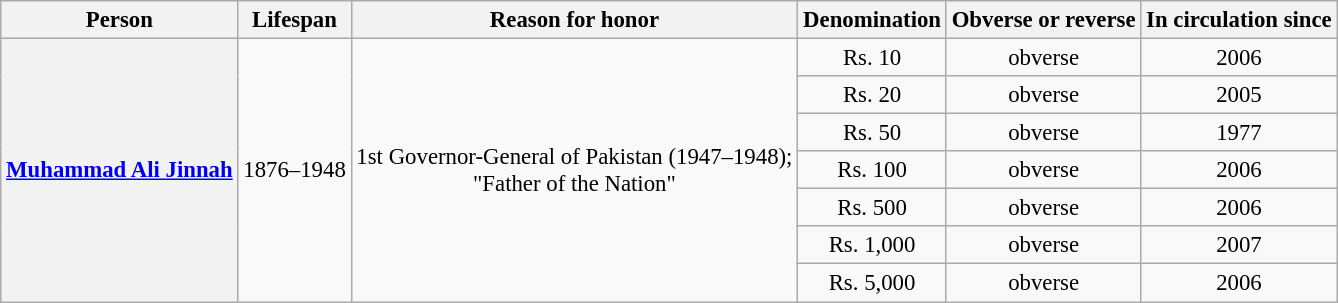<table class="wikitable" style="font-size: 95%; text-align:center;">
<tr>
<th>Person</th>
<th>Lifespan</th>
<th>Reason for honor</th>
<th>Denomination</th>
<th>Obverse or reverse</th>
<th>In circulation since</th>
</tr>
<tr>
<th rowspan="7"><a href='#'>Muhammad Ali Jinnah</a></th>
<td rowspan="7">1876–1948</td>
<td rowspan="7">1st Governor-General of Pakistan (1947–1948);<br>"Father of the Nation"</td>
<td>Rs. 10</td>
<td>obverse</td>
<td>2006</td>
</tr>
<tr>
<td>Rs. 20</td>
<td>obverse</td>
<td>2005</td>
</tr>
<tr>
<td>Rs. 50</td>
<td>obverse</td>
<td>1977</td>
</tr>
<tr>
<td>Rs. 100</td>
<td>obverse</td>
<td>2006</td>
</tr>
<tr>
<td>Rs. 500</td>
<td>obverse</td>
<td>2006</td>
</tr>
<tr>
<td>Rs. 1,000</td>
<td>obverse</td>
<td>2007</td>
</tr>
<tr>
<td>Rs. 5,000</td>
<td>obverse</td>
<td>2006</td>
</tr>
</table>
